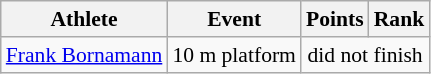<table class=wikitable style="font-size:90%">
<tr>
<th>Athlete</th>
<th>Event</th>
<th>Points</th>
<th>Rank</th>
</tr>
<tr>
<td><a href='#'>Frank Bornamann</a></td>
<td>10 m platform</td>
<td align="center" colspan=2>did not finish</td>
</tr>
</table>
